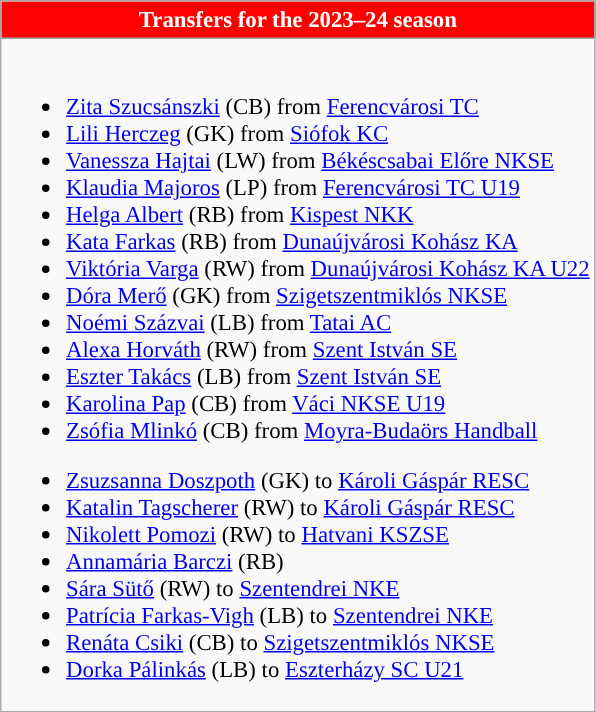<table class="wikitable collapsible collapsed" style="font-size:95%">
<tr>
<th style="color:#FFFFFF; background:#FF0000"><strong>Transfers for the 2023–24 season</strong></th>
</tr>
<tr>
<td><br>
<ul><li> <a href='#'>Zita Szucsánszki</a> (CB) from  <a href='#'>Ferencvárosi TC</a></li><li> <a href='#'>Lili Herczeg</a> (GK) from  <a href='#'>Siófok KC</a></li><li> <a href='#'>Vanessza Hajtai</a> (LW) from  <a href='#'>Békéscsabai Előre NKSE</a></li><li> <a href='#'>Klaudia Majoros</a> (LP) from  <a href='#'>Ferencvárosi TC U19</a></li><li> <a href='#'>Helga Albert</a> (RB) from  <a href='#'>Kispest NKK</a></li><li> <a href='#'>Kata Farkas</a> (RB) from  <a href='#'>Dunaújvárosi Kohász KA</a></li><li> <a href='#'>Viktória Varga</a> (RW) from  <a href='#'>Dunaújvárosi Kohász KA U22</a></li><li> <a href='#'>Dóra Merő</a> (GK) from  <a href='#'>Szigetszentmiklós NKSE</a></li><li> <a href='#'>Noémi Százvai</a> (LB) from  <a href='#'>Tatai AC</a></li><li> <a href='#'>Alexa Horváth</a> (RW) from  <a href='#'>Szent István SE</a></li><li> <a href='#'>Eszter Takács</a> (LB) from  <a href='#'>Szent István SE</a></li><li> <a href='#'>Karolina Pap</a> (CB) from  <a href='#'>Váci NKSE U19</a></li><li> <a href='#'>Zsófia Mlinkó</a> (CB) from  <a href='#'>Moyra-Budaörs Handball</a></li></ul><ul><li> <a href='#'>Zsuzsanna Doszpoth</a> (GK) to  <a href='#'>Károli Gáspár RESC</a></li><li> <a href='#'>Katalin Tagscherer</a> (RW) to  <a href='#'>Károli Gáspár RESC</a></li><li> <a href='#'>Nikolett Pomozi</a> (RW) to  <a href='#'>Hatvani KSZSE</a></li><li> <a href='#'>Annamária Barczi</a> (RB)</li><li> <a href='#'>Sára Sütő</a> (RW) to  <a href='#'>Szentendrei NKE</a></li><li> <a href='#'>Patrícia Farkas-Vigh</a> (LB) to  <a href='#'>Szentendrei NKE</a></li><li> <a href='#'>Renáta Csiki</a> (CB) to  <a href='#'>Szigetszentmiklós NKSE</a></li><li> <a href='#'>Dorka Pálinkás</a> (LB) to  <a href='#'>Eszterházy SC U21</a></li></ul></td>
</tr>
</table>
